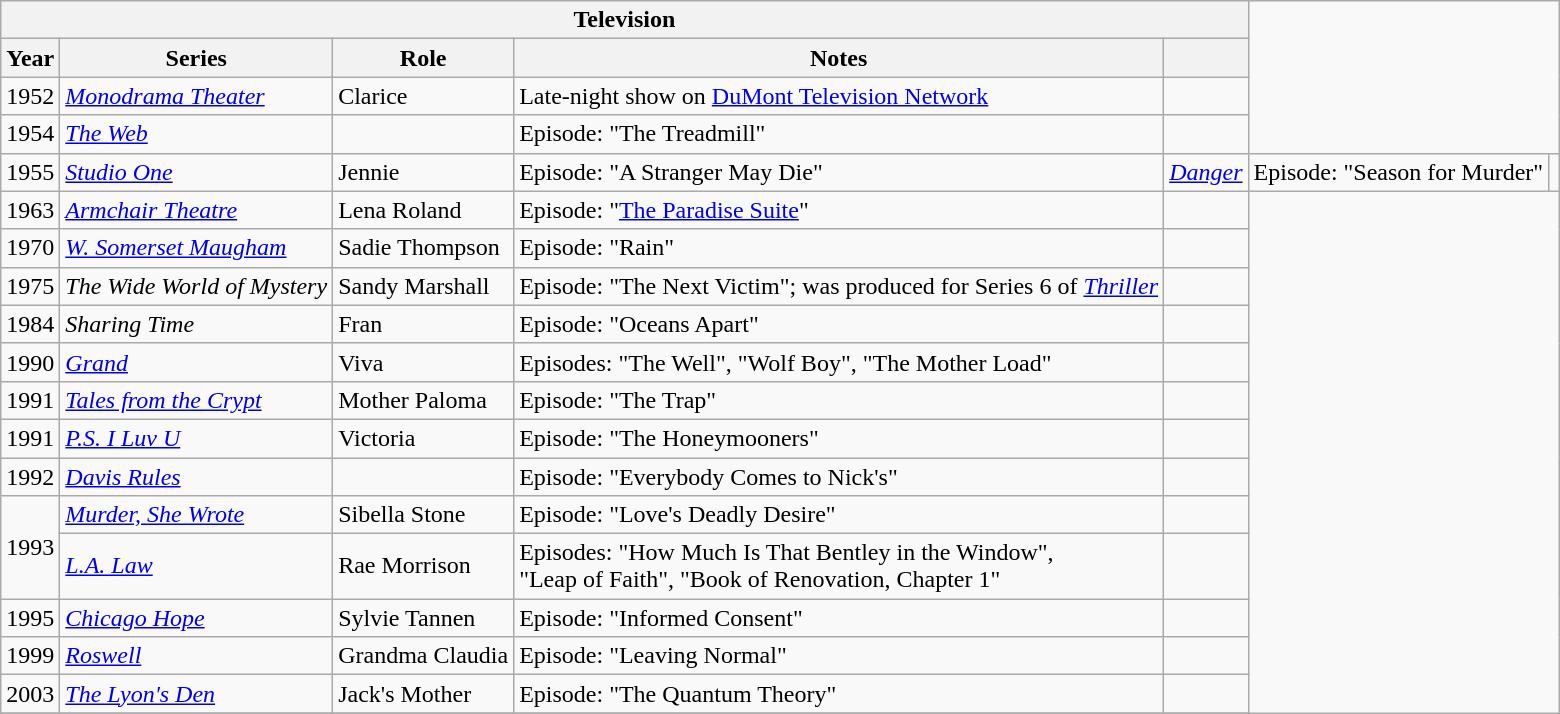<table class="wikitable plainrowheaders sortable">
<tr>
<th colspan=5>Television</th>
</tr>
<tr>
<th>Year</th>
<th>Series</th>
<th>Role</th>
<th>Notes</th>
<th></th>
</tr>
<tr>
<td>1952</td>
<td><em><a href='#'>Monodrama Theater</a></em></td>
<td>Clarice</td>
<td>Late-night show on <a href='#'>DuMont Television Network</a></td>
<td></td>
</tr>
<tr>
<td>1954</td>
<td><em><a href='#'>The Web</a></em></td>
<td></td>
<td>Episode: "The Treadmill"</td>
<td></td>
</tr>
<tr>
<td>1955</td>
<td><em><a href='#'>Studio One</a></em></td>
<td>Jennie</td>
<td>Episode: "A Stranger May Die"</td>
<td><em><a href='#'>Danger</a></em></td>
<td>Episode: "Season for Murder"</td>
<td></td>
</tr>
<tr>
<td>1963</td>
<td><em><a href='#'>Armchair Theatre</a></em></td>
<td>Lena Roland</td>
<td>Episode: "<a href='#'>The Paradise Suite</a>"</td>
<td style="text-align:center;"></td>
</tr>
<tr>
<td>1970</td>
<td><em><a href='#'>W. Somerset Maugham</a></em></td>
<td>Sadie Thompson</td>
<td>Episode: "Rain"</td>
<td style="text-align:center;"></td>
</tr>
<tr>
<td>1975</td>
<td><em>The Wide World of Mystery</em></td>
<td>Sandy Marshall</td>
<td>Episode: "The Next Victim"; was produced for Series 6 of <em><a href='#'>Thriller</a></em></td>
<td></td>
</tr>
<tr>
<td>1984</td>
<td><em>Sharing Time</em></td>
<td>Fran</td>
<td>Episode: "Oceans Apart"</td>
<td></td>
</tr>
<tr>
<td>1990</td>
<td><em><a href='#'>Grand</a></em></td>
<td>Viva</td>
<td>Episodes: "The Well", "Wolf Boy", "The Mother Load"</td>
<td></td>
</tr>
<tr>
<td>1991</td>
<td><em><a href='#'>Tales from the Crypt</a></em></td>
<td>Mother Paloma</td>
<td>Episode: "The Trap"</td>
<td style="text-align:center;"></td>
</tr>
<tr>
<td>1991</td>
<td><em><a href='#'>P.S. I Luv U</a></em></td>
<td>Victoria</td>
<td>Episode: "The Honeymooners"</td>
<td></td>
</tr>
<tr>
<td>1992</td>
<td><em><a href='#'>Davis Rules</a></em></td>
<td></td>
<td>Episode: "Everybody Comes to Nick's"</td>
<td></td>
</tr>
<tr>
<td rowspan="2">1993</td>
<td><em><a href='#'>Murder, She Wrote</a></em></td>
<td>Sibella Stone</td>
<td>Episode: "Love's Deadly Desire"</td>
<td style="text-align:center;"></td>
</tr>
<tr>
<td><em><a href='#'>L.A. Law</a></em></td>
<td>Rae Morrison</td>
<td>Episodes: "How Much Is That Bentley in the Window", <br>"Leap of Faith", "Book of Renovation, Chapter 1"</td>
<td></td>
</tr>
<tr>
<td>1995</td>
<td><em><a href='#'>Chicago Hope</a></em></td>
<td>Sylvie Tannen</td>
<td>Episode: "Informed Consent"</td>
<td></td>
</tr>
<tr>
<td>1999</td>
<td><em><a href='#'>Roswell</a></em></td>
<td>Grandma Claudia</td>
<td>Episode: "Leaving Normal"</td>
<td style="text-align:center;"></td>
</tr>
<tr>
<td>2003</td>
<td><em><a href='#'>The Lyon's Den</a></em></td>
<td>Jack's Mother</td>
<td>Episode: "The Quantum Theory"</td>
<td></td>
</tr>
<tr>
</tr>
</table>
